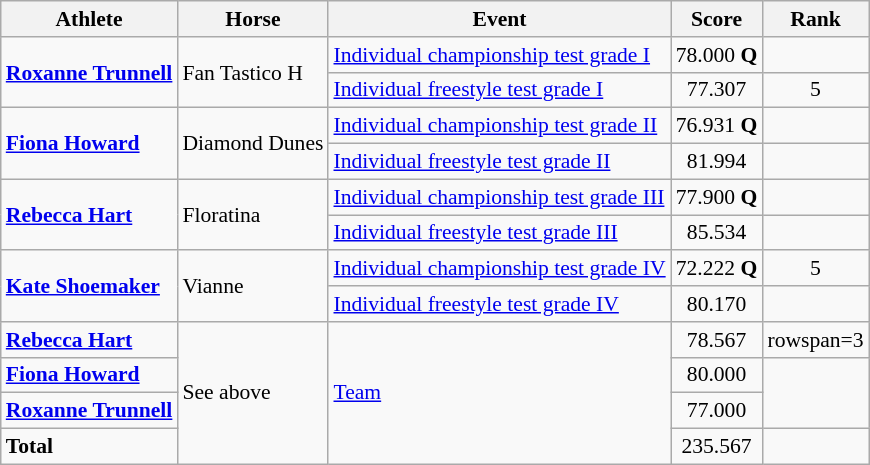<table class=wikitable style=font-size:90%;text-align:center>
<tr>
<th>Athlete</th>
<th>Horse</th>
<th>Event</th>
<th>Score</th>
<th>Rank</th>
</tr>
<tr>
<td align=left rowspan=2><strong><a href='#'>Roxanne Trunnell</a></strong></td>
<td align=left rowspan=2>Fan Tastico H</td>
<td align=left><a href='#'>Individual championship test grade I</a></td>
<td>78.000 <strong>Q</strong></td>
<td></td>
</tr>
<tr>
<td align=left><a href='#'>Individual freestyle test grade I</a></td>
<td>77.307</td>
<td>5</td>
</tr>
<tr>
<td align=left rowspan=2><strong><a href='#'>Fiona Howard</a></strong></td>
<td align=left rowspan=2>Diamond Dunes</td>
<td align=left><a href='#'>Individual championship test grade II</a></td>
<td>76.931 <strong>Q</strong></td>
<td></td>
</tr>
<tr>
<td align=left><a href='#'>Individual freestyle test grade II</a></td>
<td>81.994</td>
<td></td>
</tr>
<tr>
<td align=left rowspan=2><strong><a href='#'>Rebecca Hart</a></strong></td>
<td align=left rowspan=2>Floratina</td>
<td align=left><a href='#'>Individual championship test grade III</a></td>
<td>77.900 <strong>Q</strong></td>
<td></td>
</tr>
<tr>
<td align=left><a href='#'>Individual freestyle test grade III</a></td>
<td>85.534</td>
<td></td>
</tr>
<tr>
<td align=left rowspan=2><strong><a href='#'>Kate Shoemaker</a></strong></td>
<td align=left rowspan=2>Vianne</td>
<td align=left><a href='#'>Individual championship test grade IV</a></td>
<td>72.222 <strong>Q</strong></td>
<td>5</td>
</tr>
<tr>
<td align=left><a href='#'>Individual freestyle test grade IV</a></td>
<td>80.170</td>
<td></td>
</tr>
<tr>
<td align=left><strong><a href='#'>Rebecca Hart</a></strong></td>
<td align=left rowspan=4>See above</td>
<td align=left rowspan=4><a href='#'>Team</a></td>
<td>78.567</td>
<td>rowspan=3</td>
</tr>
<tr>
<td align=left><strong><a href='#'>Fiona Howard</a></strong></td>
<td>80.000</td>
</tr>
<tr>
<td align=left><strong><a href='#'>Roxanne Trunnell</a></strong></td>
<td>77.000</td>
</tr>
<tr>
<td align=left><strong>Total</strong></td>
<td>235.567</td>
<td></td>
</tr>
</table>
